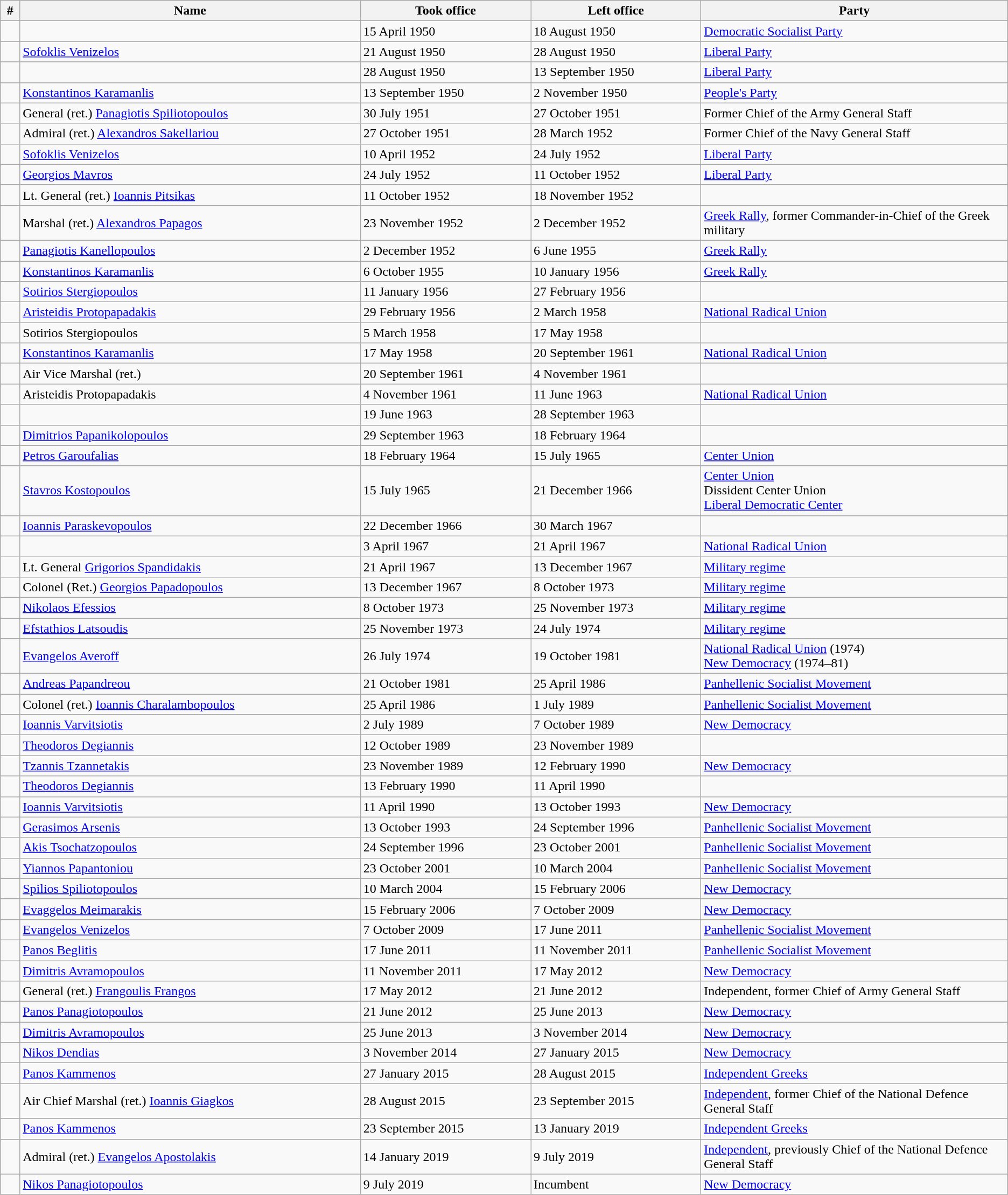<table class="wikitable">
<tr>
<th width="1%">#</th>
<th width="20%">Name</th>
<th width="10%">Took office</th>
<th width="10%">Left office</th>
<th width="18%">Party</th>
</tr>
<tr>
<td></td>
<td></td>
<td>15 April 1950</td>
<td>18 August 1950</td>
<td><a href='#'>Democratic Socialist Party</a></td>
</tr>
<tr>
<td></td>
<td><a href='#'>Sofoklis Venizelos</a></td>
<td>21 August 1950</td>
<td>28 August 1950</td>
<td><a href='#'>Liberal Party</a></td>
</tr>
<tr>
<td></td>
<td></td>
<td>28 August 1950</td>
<td>13 September 1950</td>
<td><a href='#'>Liberal Party</a></td>
</tr>
<tr>
<td></td>
<td><a href='#'>Konstantinos Karamanlis</a></td>
<td>13 September 1950</td>
<td>2 November 1950</td>
<td><a href='#'>People's Party</a></td>
</tr>
<tr>
<td></td>
<td>General (ret.) <a href='#'>Panagiotis Spiliotopoulos</a></td>
<td>30 July 1951</td>
<td>27 October 1951</td>
<td>Former Chief of the Army General Staff</td>
</tr>
<tr>
<td></td>
<td>Admiral (ret.) <a href='#'>Alexandros Sakellariou</a></td>
<td>27 October 1951</td>
<td>28 March 1952</td>
<td>Former Chief of the Navy General Staff</td>
</tr>
<tr>
<td></td>
<td><a href='#'>Sofoklis Venizelos</a></td>
<td>10 April 1952</td>
<td>24 July 1952</td>
<td><a href='#'>Liberal Party</a></td>
</tr>
<tr>
<td></td>
<td><a href='#'>Georgios Mavros</a></td>
<td>24 July 1952</td>
<td>11 October 1952</td>
<td><a href='#'>Liberal Party</a></td>
</tr>
<tr>
<td></td>
<td>Lt. General (ret.) <a href='#'>Ioannis Pitsikas</a></td>
<td>11 October 1952</td>
<td>18 November 1952</td>
<td></td>
</tr>
<tr>
<td></td>
<td>Marshal (ret.) <a href='#'>Alexandros Papagos</a></td>
<td>23 November 1952</td>
<td>2 December 1952</td>
<td><a href='#'>Greek Rally</a>, former Commander-in-Chief of the Greek military</td>
</tr>
<tr>
<td></td>
<td><a href='#'>Panagiotis Kanellopoulos</a></td>
<td>2 December 1952</td>
<td>6 June 1955</td>
<td><a href='#'>Greek Rally</a></td>
</tr>
<tr>
<td></td>
<td><a href='#'>Konstantinos Karamanlis</a></td>
<td>6 October 1955</td>
<td>10 January 1956</td>
<td><a href='#'>Greek Rally</a></td>
</tr>
<tr>
<td></td>
<td><a href='#'>Sotirios Stergiopoulos</a></td>
<td>11 January 1956</td>
<td>27 February 1956</td>
<td></td>
</tr>
<tr>
<td></td>
<td><a href='#'>Aristeidis Protopapadakis</a></td>
<td>29 February 1956</td>
<td>2 March 1958</td>
<td><a href='#'>National Radical Union</a></td>
</tr>
<tr>
<td></td>
<td>Sotirios Stergiopoulos</td>
<td>5 March 1958</td>
<td>17 May 1958</td>
<td></td>
</tr>
<tr>
<td></td>
<td><a href='#'>Konstantinos Karamanlis</a></td>
<td>17 May 1958</td>
<td>20 September 1961</td>
<td><a href='#'>National Radical Union</a></td>
</tr>
<tr>
<td></td>
<td>Air Vice Marshal (ret.) </td>
<td>20 September 1961</td>
<td>4 November 1961</td>
<td></td>
</tr>
<tr>
<td></td>
<td>Aristeidis Protopapadakis</td>
<td>4 November 1961</td>
<td>11 June 1963</td>
<td><a href='#'>National Radical Union</a></td>
</tr>
<tr>
<td></td>
<td></td>
<td>19 June 1963</td>
<td>28 September 1963</td>
<td></td>
</tr>
<tr>
<td></td>
<td><a href='#'>Dimitrios Papanikolopoulos</a></td>
<td>29 September 1963</td>
<td>18 February 1964</td>
<td></td>
</tr>
<tr>
<td></td>
<td><a href='#'>Petros Garoufalias</a></td>
<td>18 February 1964</td>
<td>15 July 1965</td>
<td><a href='#'>Center Union</a></td>
</tr>
<tr>
<td></td>
<td><a href='#'>Stavros Kostopoulos</a></td>
<td>15 July 1965</td>
<td>21 December 1966</td>
<td><a href='#'>Center Union</a><br>Dissident Center Union<br><a href='#'>Liberal Democratic Center</a></td>
</tr>
<tr>
<td></td>
<td><a href='#'>Ioannis Paraskevopoulos</a></td>
<td>22 December 1966</td>
<td>30 March 1967</td>
<td></td>
</tr>
<tr>
<td></td>
<td></td>
<td>3 April 1967</td>
<td>21 April 1967</td>
<td><a href='#'>National Radical Union</a></td>
</tr>
<tr>
<td></td>
<td>Lt. General <a href='#'>Grigorios Spandidakis</a></td>
<td>21 April 1967</td>
<td>13 December 1967</td>
<td><a href='#'>Military regime</a></td>
</tr>
<tr>
<td></td>
<td>Colonel (Ret.) <a href='#'>Georgios Papadopoulos</a></td>
<td>13 December 1967</td>
<td>8 October 1973</td>
<td><a href='#'>Military regime</a></td>
</tr>
<tr>
<td></td>
<td><a href='#'>Nikolaos Efessios</a></td>
<td>8 October 1973</td>
<td>25 November 1973</td>
<td><a href='#'>Military regime</a></td>
</tr>
<tr>
<td></td>
<td><a href='#'>Efstathios Latsoudis</a></td>
<td>25 November 1973</td>
<td>24 July 1974</td>
<td><a href='#'>Military regime</a></td>
</tr>
<tr>
<td></td>
<td><a href='#'>Evangelos Averoff</a></td>
<td>26 July 1974</td>
<td>19 October 1981</td>
<td><a href='#'>National Radical Union</a> (1974)<br><a href='#'>New Democracy</a> (1974–81)</td>
</tr>
<tr>
<td></td>
<td><a href='#'>Andreas Papandreou</a></td>
<td>21 October 1981</td>
<td>25 April 1986</td>
<td><a href='#'>Panhellenic Socialist Movement</a></td>
</tr>
<tr>
<td></td>
<td>Colonel (ret.) <a href='#'>Ioannis Charalambopoulos</a></td>
<td>25 April 1986</td>
<td>1 July 1989</td>
<td><a href='#'>Panhellenic Socialist Movement</a></td>
</tr>
<tr>
<td></td>
<td><a href='#'>Ioannis Varvitsiotis</a></td>
<td>2 July 1989</td>
<td>7 October 1989</td>
<td><a href='#'>New Democracy</a></td>
</tr>
<tr>
<td></td>
<td><a href='#'>Theodoros Degiannis</a></td>
<td>12 October 1989</td>
<td>23 November 1989</td>
<td></td>
</tr>
<tr>
<td></td>
<td><a href='#'>Tzannis Tzannetakis</a></td>
<td>23 November 1989</td>
<td>12 February 1990</td>
<td><a href='#'>New Democracy</a></td>
</tr>
<tr>
<td></td>
<td><a href='#'>Theodoros Degiannis</a></td>
<td>13 February 1990</td>
<td>11 April 1990</td>
<td></td>
</tr>
<tr>
<td></td>
<td><a href='#'>Ioannis Varvitsiotis</a></td>
<td>11 April 1990</td>
<td>13 October 1993</td>
<td><a href='#'>New Democracy</a></td>
</tr>
<tr>
<td></td>
<td><a href='#'>Gerasimos Arsenis</a></td>
<td>13 October 1993</td>
<td>24 September 1996</td>
<td><a href='#'>Panhellenic Socialist Movement</a></td>
</tr>
<tr>
<td></td>
<td><a href='#'>Akis Tsochatzopoulos</a></td>
<td>24 September 1996</td>
<td>23 October 2001</td>
<td><a href='#'>Panhellenic Socialist Movement</a></td>
</tr>
<tr>
<td></td>
<td><a href='#'>Yiannos Papantoniou</a></td>
<td>23 October 2001</td>
<td>10 March 2004</td>
<td><a href='#'>Panhellenic Socialist Movement</a></td>
</tr>
<tr>
<td></td>
<td><a href='#'>Spilios Spiliotopoulos</a></td>
<td>10 March 2004</td>
<td>15 February 2006</td>
<td><a href='#'>New Democracy</a></td>
</tr>
<tr>
<td></td>
<td><a href='#'>Evaggelos Meimarakis</a></td>
<td>15 February 2006</td>
<td>7 October 2009</td>
<td><a href='#'>New Democracy</a></td>
</tr>
<tr>
<td></td>
<td><a href='#'>Evangelos Venizelos</a></td>
<td>7 October 2009</td>
<td>17 June 2011</td>
<td><a href='#'>Panhellenic Socialist Movement</a></td>
</tr>
<tr>
<td></td>
<td><a href='#'>Panos Beglitis</a></td>
<td>17 June 2011</td>
<td>11 November 2011</td>
<td><a href='#'>Panhellenic Socialist Movement</a></td>
</tr>
<tr>
<td></td>
<td><a href='#'>Dimitris Avramopoulos</a></td>
<td>11 November 2011</td>
<td>17 May 2012</td>
<td><a href='#'>New Democracy</a></td>
</tr>
<tr>
<td></td>
<td>General (ret.) <a href='#'>Frangoulis Frangos</a></td>
<td>17 May 2012</td>
<td>21 June 2012</td>
<td>Independent, former Chief of Army General Staff</td>
</tr>
<tr>
<td></td>
<td><a href='#'>Panos Panagiotopoulos</a></td>
<td>21 June 2012</td>
<td>25 June 2013</td>
<td><a href='#'>New Democracy</a></td>
</tr>
<tr>
<td></td>
<td><a href='#'>Dimitris Avramopoulos</a></td>
<td>25 June 2013</td>
<td>3 November 2014</td>
<td><a href='#'>New Democracy</a></td>
</tr>
<tr>
<td></td>
<td><a href='#'>Nikos Dendias</a></td>
<td>3 November 2014</td>
<td>27 January 2015</td>
<td><a href='#'>New Democracy</a></td>
</tr>
<tr>
<td></td>
<td><a href='#'>Panos Kammenos</a></td>
<td>27 January 2015</td>
<td>28 August 2015</td>
<td><a href='#'>Independent Greeks</a></td>
</tr>
<tr>
<td></td>
<td>Air Chief Marshal (ret.) <a href='#'>Ioannis Giagkos</a></td>
<td>28 August 2015</td>
<td>23 September 2015</td>
<td><a href='#'>Independent</a>, former Chief of the National Defence General Staff</td>
</tr>
<tr>
<td></td>
<td><a href='#'>Panos Kammenos</a></td>
<td>23 September 2015</td>
<td>13 January 2019</td>
<td><a href='#'>Independent Greeks</a></td>
</tr>
<tr>
<td></td>
<td>Admiral (ret.) <a href='#'>Evangelos Apostolakis</a></td>
<td>14 January 2019</td>
<td>9 July 2019</td>
<td><a href='#'>Independent</a>, previously Chief of the National Defence General Staff</td>
</tr>
<tr>
<td></td>
<td><a href='#'>Nikos Panagiotopoulos</a></td>
<td>9 July 2019</td>
<td>Incumbent</td>
<td><a href='#'>New Democracy</a></td>
</tr>
</table>
